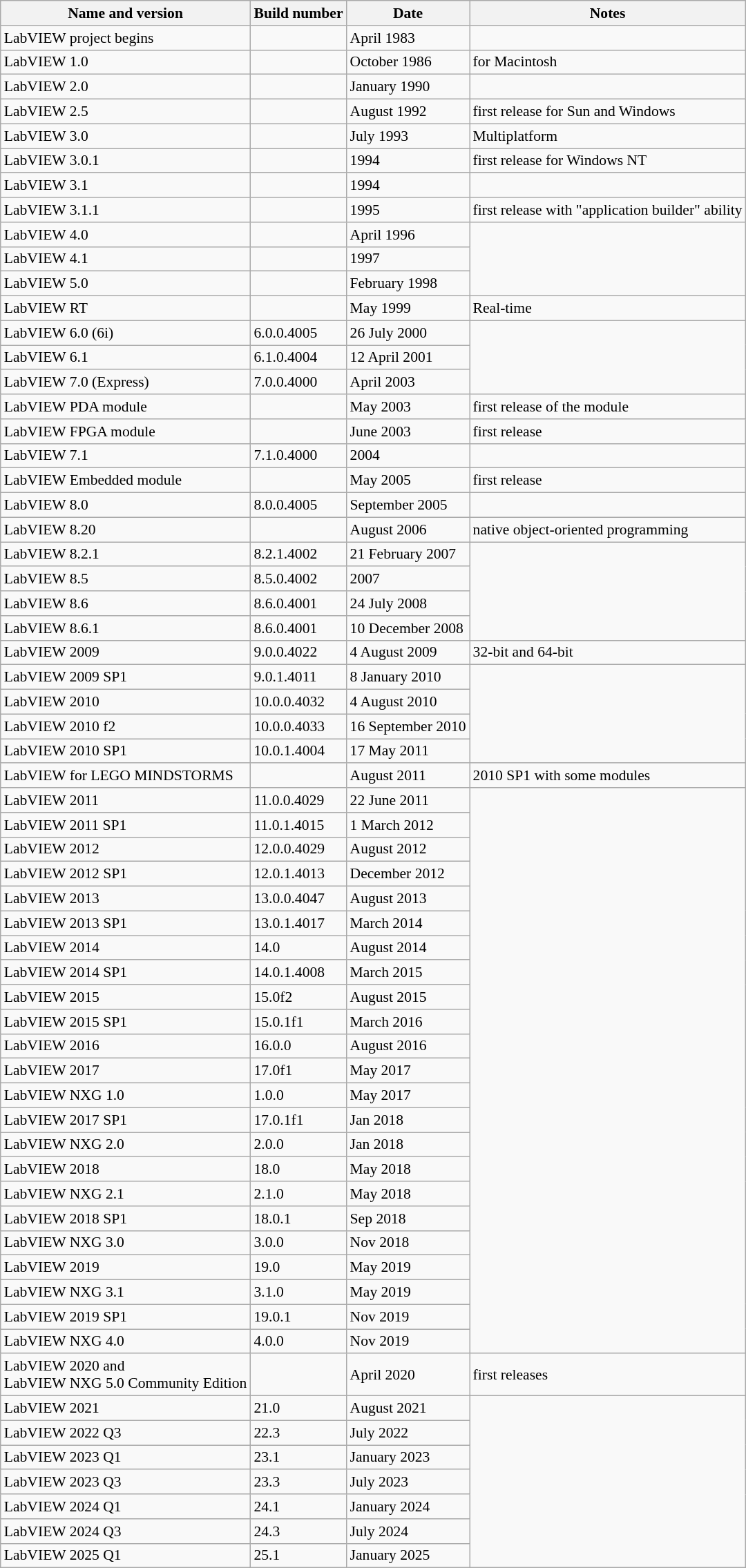<table class="wikitable" style="font-size: 90%; text-align: left; ">
<tr>
<th>Name and version</th>
<th>Build number</th>
<th>Date</th>
<th>Notes</th>
</tr>
<tr>
<td>LabVIEW project begins</td>
<td></td>
<td>April 1983</td>
</tr>
<tr>
<td>LabVIEW 1.0</td>
<td></td>
<td>October 1986</td>
<td>for Macintosh</td>
</tr>
<tr>
<td>LabVIEW 2.0</td>
<td></td>
<td>January 1990</td>
</tr>
<tr>
<td>LabVIEW 2.5</td>
<td></td>
<td>August 1992</td>
<td>first release for Sun and Windows</td>
</tr>
<tr>
<td>LabVIEW 3.0</td>
<td></td>
<td>July 1993</td>
<td>Multiplatform</td>
</tr>
<tr>
<td>LabVIEW 3.0.1</td>
<td></td>
<td>1994</td>
<td>first release for Windows NT</td>
</tr>
<tr>
<td>LabVIEW 3.1</td>
<td></td>
<td>1994</td>
</tr>
<tr>
<td>LabVIEW 3.1.1</td>
<td></td>
<td>1995</td>
<td>first release with "application builder" ability</td>
</tr>
<tr>
<td>LabVIEW 4.0</td>
<td></td>
<td>April 1996</td>
</tr>
<tr>
<td>LabVIEW 4.1</td>
<td></td>
<td>1997</td>
</tr>
<tr>
<td>LabVIEW 5.0</td>
<td></td>
<td>February 1998</td>
</tr>
<tr>
<td>LabVIEW RT</td>
<td></td>
<td>May 1999</td>
<td>Real-time</td>
</tr>
<tr>
<td>LabVIEW 6.0 (6i)</td>
<td>6.0.0.4005</td>
<td>26 July 2000</td>
</tr>
<tr>
<td>LabVIEW 6.1</td>
<td>6.1.0.4004</td>
<td>12 April 2001</td>
</tr>
<tr>
<td>LabVIEW 7.0 (Express)</td>
<td>7.0.0.4000</td>
<td>April 2003</td>
</tr>
<tr>
<td>LabVIEW PDA module</td>
<td></td>
<td>May 2003</td>
<td>first release of the module</td>
</tr>
<tr>
<td>LabVIEW FPGA module</td>
<td></td>
<td>June 2003</td>
<td>first release</td>
</tr>
<tr>
<td>LabVIEW 7.1</td>
<td>7.1.0.4000</td>
<td>2004</td>
</tr>
<tr>
<td>LabVIEW Embedded module</td>
<td></td>
<td>May 2005</td>
<td>first release</td>
</tr>
<tr>
<td>LabVIEW 8.0</td>
<td>8.0.0.4005</td>
<td>September 2005</td>
</tr>
<tr>
<td>LabVIEW 8.20</td>
<td></td>
<td>August 2006</td>
<td>native object-oriented programming</td>
</tr>
<tr>
<td>LabVIEW 8.2.1</td>
<td>8.2.1.4002</td>
<td>21 February 2007</td>
</tr>
<tr>
<td>LabVIEW 8.5</td>
<td>8.5.0.4002</td>
<td>2007</td>
</tr>
<tr>
<td>LabVIEW 8.6</td>
<td>8.6.0.4001</td>
<td>24 July 2008</td>
</tr>
<tr>
<td>LabVIEW 8.6.1</td>
<td>8.6.0.4001</td>
<td>10 December 2008</td>
</tr>
<tr>
<td>LabVIEW 2009</td>
<td>9.0.0.4022</td>
<td>4 August 2009</td>
<td>32-bit and 64-bit</td>
</tr>
<tr>
<td>LabVIEW 2009 SP1</td>
<td>9.0.1.4011</td>
<td>8 January 2010</td>
</tr>
<tr>
<td>LabVIEW 2010</td>
<td>10.0.0.4032</td>
<td>4 August 2010</td>
</tr>
<tr>
<td>LabVIEW 2010 f2</td>
<td>10.0.0.4033</td>
<td>16 September 2010</td>
</tr>
<tr>
<td>LabVIEW 2010 SP1</td>
<td>10.0.1.4004</td>
<td>17 May 2011</td>
</tr>
<tr>
<td>LabVIEW for LEGO MINDSTORMS</td>
<td></td>
<td>August 2011</td>
<td>2010 SP1 with some modules</td>
</tr>
<tr>
<td>LabVIEW 2011</td>
<td>11.0.0.4029</td>
<td>22 June 2011</td>
</tr>
<tr>
<td>LabVIEW 2011 SP1</td>
<td>11.0.1.4015</td>
<td>1 March 2012</td>
</tr>
<tr>
<td>LabVIEW 2012</td>
<td>12.0.0.4029</td>
<td>August 2012</td>
</tr>
<tr>
<td>LabVIEW 2012 SP1</td>
<td>12.0.1.4013</td>
<td>December 2012</td>
</tr>
<tr>
<td>LabVIEW 2013</td>
<td>13.0.0.4047</td>
<td>August 2013</td>
</tr>
<tr>
<td>LabVIEW 2013 SP1</td>
<td>13.0.1.4017</td>
<td>March 2014</td>
</tr>
<tr>
<td>LabVIEW 2014</td>
<td>14.0</td>
<td>August 2014</td>
</tr>
<tr>
<td>LabVIEW 2014 SP1</td>
<td>14.0.1.4008</td>
<td>March 2015</td>
</tr>
<tr>
<td>LabVIEW 2015</td>
<td>15.0f2</td>
<td>August 2015</td>
</tr>
<tr>
<td>LabVIEW 2015 SP1</td>
<td>15.0.1f1</td>
<td>March 2016</td>
</tr>
<tr>
<td>LabVIEW 2016</td>
<td>16.0.0</td>
<td>August 2016</td>
</tr>
<tr>
<td>LabVIEW 2017</td>
<td>17.0f1</td>
<td>May 2017</td>
</tr>
<tr>
<td>LabVIEW NXG 1.0</td>
<td>1.0.0</td>
<td>May 2017</td>
</tr>
<tr>
<td>LabVIEW 2017 SP1</td>
<td>17.0.1f1</td>
<td>Jan 2018</td>
</tr>
<tr>
<td>LabVIEW NXG 2.0</td>
<td>2.0.0</td>
<td>Jan 2018</td>
</tr>
<tr>
<td>LabVIEW 2018</td>
<td>18.0</td>
<td>May 2018</td>
</tr>
<tr>
<td>LabVIEW NXG 2.1</td>
<td>2.1.0</td>
<td>May 2018</td>
</tr>
<tr>
<td>LabVIEW 2018 SP1</td>
<td>18.0.1</td>
<td>Sep 2018</td>
</tr>
<tr>
<td>LabVIEW NXG 3.0</td>
<td>3.0.0</td>
<td>Nov 2018</td>
</tr>
<tr>
<td>LabVIEW 2019</td>
<td>19.0</td>
<td>May 2019</td>
</tr>
<tr>
<td>LabVIEW NXG 3.1</td>
<td>3.1.0</td>
<td>May 2019</td>
</tr>
<tr>
<td>LabVIEW 2019 SP1</td>
<td>19.0.1</td>
<td>Nov 2019</td>
</tr>
<tr>
<td>LabVIEW NXG 4.0</td>
<td>4.0.0</td>
<td>Nov 2019</td>
</tr>
<tr>
<td>LabVIEW 2020 and<br>LabVIEW NXG 5.0 Community Edition</td>
<td></td>
<td>April 2020</td>
<td>first releases</td>
</tr>
<tr>
<td>LabVIEW 2021</td>
<td>21.0</td>
<td>August 2021</td>
</tr>
<tr>
<td>LabVIEW 2022 Q3</td>
<td>22.3</td>
<td>July 2022</td>
</tr>
<tr>
<td>LabVIEW 2023 Q1</td>
<td>23.1</td>
<td>January 2023</td>
</tr>
<tr>
<td>LabVIEW 2023 Q3</td>
<td>23.3</td>
<td>July 2023</td>
</tr>
<tr>
<td>LabVIEW 2024 Q1</td>
<td>24.1</td>
<td>January 2024</td>
</tr>
<tr>
<td>LabVIEW 2024 Q3</td>
<td>24.3</td>
<td>July 2024</td>
</tr>
<tr>
<td>LabVIEW 2025 Q1</td>
<td>25.1</td>
<td>January 2025</td>
</tr>
</table>
